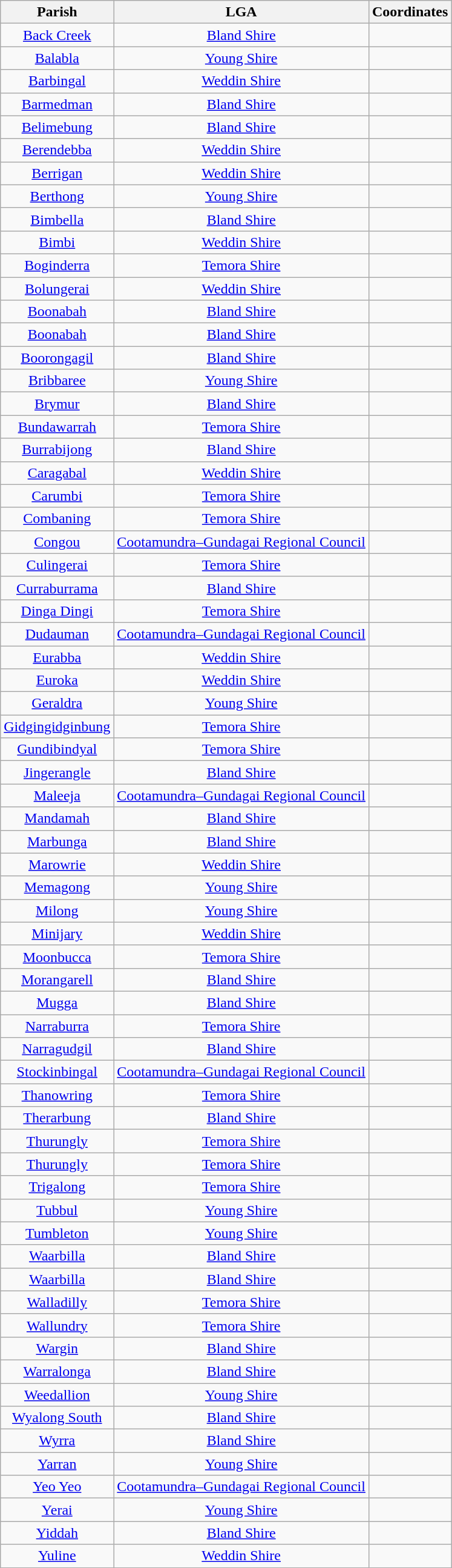<table class="wikitable" style="text-align:center">
<tr>
<th>Parish</th>
<th>LGA</th>
<th>Coordinates</th>
</tr>
<tr>
<td><a href='#'>Back Creek</a></td>
<td><a href='#'>Bland Shire</a></td>
<td></td>
</tr>
<tr>
<td><a href='#'>Balabla</a></td>
<td><a href='#'>Young Shire</a></td>
<td></td>
</tr>
<tr>
<td><a href='#'>Barbingal</a></td>
<td><a href='#'>Weddin Shire</a></td>
<td></td>
</tr>
<tr>
<td><a href='#'>Barmedman</a></td>
<td><a href='#'>Bland Shire</a></td>
<td></td>
</tr>
<tr>
<td><a href='#'>Belimebung</a></td>
<td><a href='#'>Bland Shire</a></td>
<td></td>
</tr>
<tr>
<td><a href='#'>Berendebba</a></td>
<td><a href='#'>Weddin Shire</a></td>
<td></td>
</tr>
<tr>
<td><a href='#'>Berrigan</a></td>
<td><a href='#'>Weddin Shire</a></td>
<td></td>
</tr>
<tr>
<td><a href='#'>Berthong</a></td>
<td><a href='#'>Young Shire</a></td>
<td></td>
</tr>
<tr>
<td><a href='#'>Bimbella</a></td>
<td><a href='#'>Bland Shire</a></td>
<td></td>
</tr>
<tr>
<td><a href='#'>Bimbi</a></td>
<td><a href='#'>Weddin Shire</a></td>
<td></td>
</tr>
<tr>
<td><a href='#'>Boginderra</a></td>
<td><a href='#'>Temora Shire</a></td>
<td></td>
</tr>
<tr>
<td><a href='#'>Bolungerai</a></td>
<td><a href='#'>Weddin Shire</a></td>
<td></td>
</tr>
<tr>
<td><a href='#'>Boonabah</a></td>
<td><a href='#'>Bland Shire</a></td>
<td></td>
</tr>
<tr>
<td><a href='#'>Boonabah</a></td>
<td><a href='#'>Bland Shire</a></td>
<td></td>
</tr>
<tr>
<td><a href='#'>Boorongagil</a></td>
<td><a href='#'>Bland Shire</a></td>
<td></td>
</tr>
<tr>
<td><a href='#'>Bribbaree</a></td>
<td><a href='#'>Young Shire</a></td>
<td></td>
</tr>
<tr>
<td><a href='#'>Brymur</a></td>
<td><a href='#'>Bland Shire</a></td>
<td></td>
</tr>
<tr>
<td><a href='#'>Bundawarrah</a></td>
<td><a href='#'>Temora Shire</a></td>
<td></td>
</tr>
<tr>
<td><a href='#'>Burrabijong</a></td>
<td><a href='#'>Bland Shire</a></td>
<td></td>
</tr>
<tr>
<td><a href='#'>Caragabal</a></td>
<td><a href='#'>Weddin Shire</a></td>
<td></td>
</tr>
<tr>
<td><a href='#'>Carumbi</a></td>
<td><a href='#'>Temora Shire</a></td>
<td></td>
</tr>
<tr>
<td><a href='#'>Combaning</a></td>
<td><a href='#'>Temora Shire</a></td>
<td></td>
</tr>
<tr>
<td><a href='#'>Congou</a></td>
<td><a href='#'>Cootamundra–Gundagai Regional Council</a></td>
<td></td>
</tr>
<tr>
<td><a href='#'>Culingerai</a></td>
<td><a href='#'>Temora Shire</a></td>
<td></td>
</tr>
<tr>
<td><a href='#'>Curraburrama</a></td>
<td><a href='#'>Bland Shire</a></td>
<td></td>
</tr>
<tr>
<td><a href='#'>Dinga Dingi</a></td>
<td><a href='#'>Temora Shire</a></td>
<td></td>
</tr>
<tr>
<td><a href='#'>Dudauman</a></td>
<td><a href='#'>Cootamundra–Gundagai Regional Council</a></td>
<td></td>
</tr>
<tr>
<td><a href='#'>Eurabba</a></td>
<td><a href='#'>Weddin Shire</a></td>
<td></td>
</tr>
<tr>
<td><a href='#'>Euroka</a></td>
<td><a href='#'>Weddin Shire</a></td>
<td></td>
</tr>
<tr>
<td><a href='#'>Geraldra</a></td>
<td><a href='#'>Young Shire</a></td>
<td></td>
</tr>
<tr>
<td><a href='#'>Gidgingidginbung</a></td>
<td><a href='#'>Temora Shire</a></td>
<td></td>
</tr>
<tr>
<td><a href='#'>Gundibindyal</a></td>
<td><a href='#'>Temora Shire</a></td>
<td></td>
</tr>
<tr>
<td><a href='#'>Jingerangle</a></td>
<td><a href='#'>Bland Shire</a></td>
<td></td>
</tr>
<tr>
<td><a href='#'>Maleeja</a></td>
<td><a href='#'>Cootamundra–Gundagai Regional Council</a></td>
<td></td>
</tr>
<tr>
<td><a href='#'>Mandamah</a></td>
<td><a href='#'>Bland Shire</a></td>
<td></td>
</tr>
<tr>
<td><a href='#'>Marbunga</a></td>
<td><a href='#'>Bland Shire</a></td>
<td></td>
</tr>
<tr>
<td><a href='#'>Marowrie</a></td>
<td><a href='#'>Weddin Shire</a></td>
<td></td>
</tr>
<tr>
<td><a href='#'>Memagong</a></td>
<td><a href='#'>Young Shire</a></td>
<td></td>
</tr>
<tr>
<td><a href='#'>Milong</a></td>
<td><a href='#'>Young Shire</a></td>
<td></td>
</tr>
<tr>
<td><a href='#'>Minijary</a></td>
<td><a href='#'>Weddin Shire</a></td>
<td></td>
</tr>
<tr>
<td><a href='#'>Moonbucca</a></td>
<td><a href='#'>Temora Shire</a></td>
<td></td>
</tr>
<tr>
<td><a href='#'>Morangarell</a></td>
<td><a href='#'>Bland Shire</a></td>
<td></td>
</tr>
<tr>
<td><a href='#'>Mugga</a></td>
<td><a href='#'>Bland Shire</a></td>
<td></td>
</tr>
<tr>
<td><a href='#'>Narraburra</a></td>
<td><a href='#'>Temora Shire</a></td>
<td></td>
</tr>
<tr>
<td><a href='#'>Narragudgil</a></td>
<td><a href='#'>Bland Shire</a></td>
<td></td>
</tr>
<tr>
<td><a href='#'>Stockinbingal</a></td>
<td><a href='#'>Cootamundra–Gundagai Regional Council</a></td>
<td></td>
</tr>
<tr>
<td><a href='#'>Thanowring</a></td>
<td><a href='#'>Temora Shire</a></td>
<td></td>
</tr>
<tr>
<td><a href='#'>Therarbung</a></td>
<td><a href='#'>Bland Shire</a></td>
<td></td>
</tr>
<tr>
<td><a href='#'>Thurungly</a></td>
<td><a href='#'>Temora Shire</a></td>
<td></td>
</tr>
<tr>
<td><a href='#'>Thurungly</a></td>
<td><a href='#'>Temora Shire</a></td>
<td></td>
</tr>
<tr>
<td><a href='#'>Trigalong</a></td>
<td><a href='#'>Temora Shire</a></td>
<td></td>
</tr>
<tr>
<td><a href='#'>Tubbul</a></td>
<td><a href='#'>Young Shire</a></td>
<td></td>
</tr>
<tr>
<td><a href='#'>Tumbleton</a></td>
<td><a href='#'>Young Shire</a></td>
<td></td>
</tr>
<tr>
<td><a href='#'>Waarbilla</a></td>
<td><a href='#'>Bland Shire</a></td>
<td></td>
</tr>
<tr>
<td><a href='#'>Waarbilla</a></td>
<td><a href='#'>Bland Shire</a></td>
<td></td>
</tr>
<tr>
<td><a href='#'>Walladilly</a></td>
<td><a href='#'>Temora Shire</a></td>
<td></td>
</tr>
<tr>
<td><a href='#'>Wallundry</a></td>
<td><a href='#'>Temora Shire</a></td>
<td></td>
</tr>
<tr>
<td><a href='#'>Wargin</a></td>
<td><a href='#'>Bland Shire</a></td>
<td></td>
</tr>
<tr>
<td><a href='#'>Warralonga</a></td>
<td><a href='#'>Bland Shire</a></td>
<td></td>
</tr>
<tr>
<td><a href='#'>Weedallion</a></td>
<td><a href='#'>Young Shire</a></td>
<td></td>
</tr>
<tr>
<td><a href='#'>Wyalong South</a></td>
<td><a href='#'>Bland Shire</a></td>
<td></td>
</tr>
<tr>
<td><a href='#'>Wyrra</a></td>
<td><a href='#'>Bland Shire</a></td>
<td></td>
</tr>
<tr>
<td><a href='#'>Yarran</a></td>
<td><a href='#'>Young Shire</a></td>
<td></td>
</tr>
<tr>
<td><a href='#'>Yeo Yeo</a></td>
<td><a href='#'>Cootamundra–Gundagai Regional Council</a></td>
<td></td>
</tr>
<tr>
<td><a href='#'>Yerai</a></td>
<td><a href='#'>Young Shire</a></td>
<td></td>
</tr>
<tr>
<td><a href='#'>Yiddah</a></td>
<td><a href='#'>Bland Shire</a></td>
<td></td>
</tr>
<tr>
<td><a href='#'>Yuline</a></td>
<td><a href='#'>Weddin Shire</a></td>
<td></td>
</tr>
</table>
